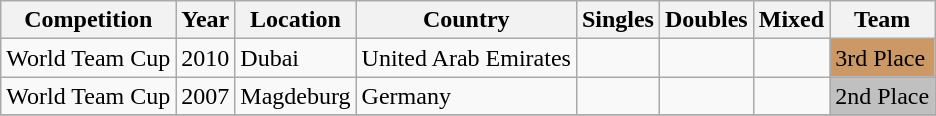<table class="wikitable sortable">
<tr class="hintergrundfarbe6">
<th>Competition</th>
<th>Year</th>
<th>Location</th>
<th>Country</th>
<th>Singles</th>
<th>Doubles</th>
<th>Mixed</th>
<th>Team</th>
</tr>
<tr>
<td>World Team Cup</td>
<td>2010</td>
<td>Dubai</td>
<td>United Arab Emirates</td>
<td></td>
<td></td>
<td></td>
<td style="background-color:#cc9966;">3rd Place</td>
</tr>
<tr>
<td>World Team Cup</td>
<td>2007</td>
<td>Magdeburg</td>
<td>Germany</td>
<td></td>
<td></td>
<td></td>
<td bgcolor="silver">2nd Place</td>
</tr>
<tr>
</tr>
</table>
